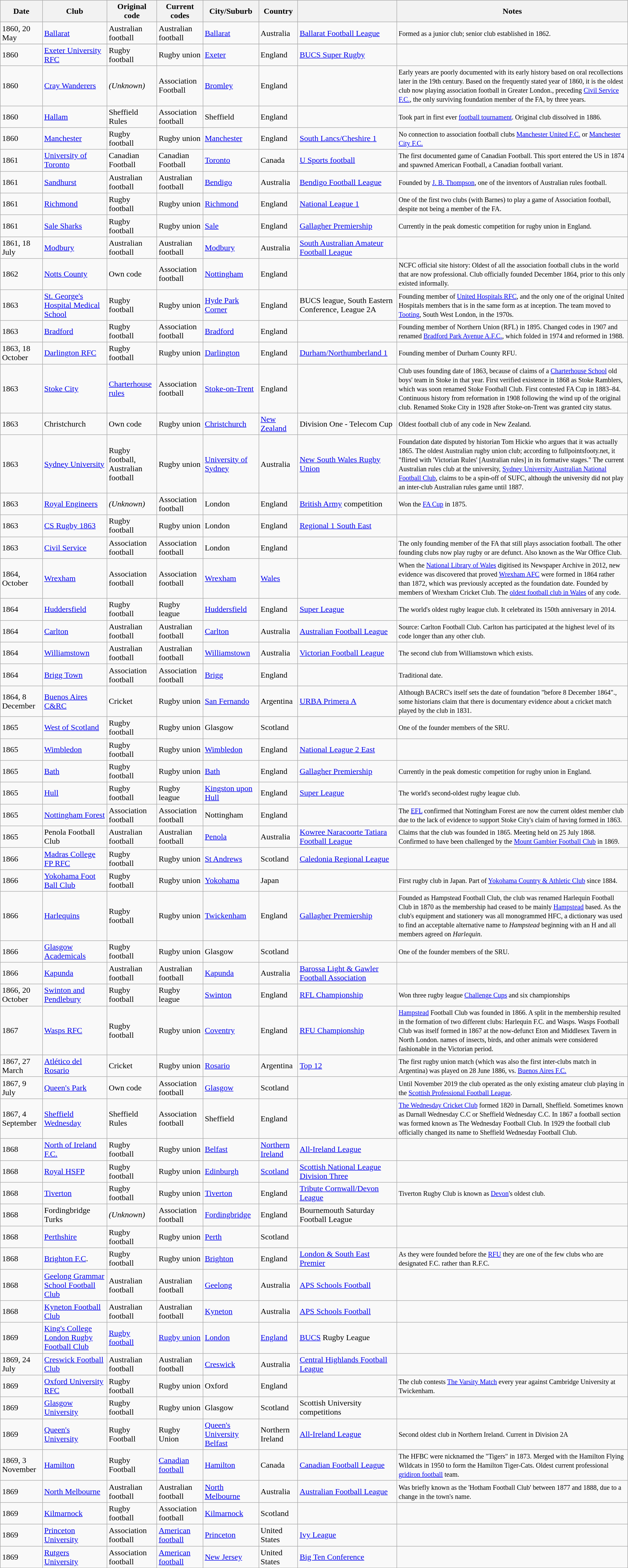<table class="wikitable sortable">
<tr>
<th>Date</th>
<th>Club</th>
<th>Original code</th>
<th>Current codes</th>
<th>City/Suburb</th>
<th>Country</th>
<th></th>
<th>Notes</th>
</tr>
<tr>
<td>1860, 20 May</td>
<td><a href='#'>Ballarat</a></td>
<td>Australian football</td>
<td>Australian football</td>
<td><a href='#'>Ballarat</a></td>
<td> Australia</td>
<td><a href='#'>Ballarat Football League</a></td>
<td><small>Formed as a junior club; senior club established in 1862.</small></td>
</tr>
<tr>
</tr>
<tr>
<td>1860</td>
<td><a href='#'>Exeter University RFC</a></td>
<td>Rugby football</td>
<td>Rugby union</td>
<td><a href='#'>Exeter</a></td>
<td> England</td>
<td><a href='#'>BUCS Super Rugby</a></td>
<td></td>
</tr>
<tr>
<td>1860 </td>
<td><a href='#'>Cray Wanderers</a></td>
<td><em>(Unknown)</em></td>
<td>Association Football</td>
<td><a href='#'>Bromley</a></td>
<td> England</td>
<td></td>
<td><small>Early years are poorly documented with its early history based on oral recollections later in the 19th century. Based on the frequently stated year of 1860, it is the oldest club now playing association football in Greater London., preceding <a href='#'>Civil Service F.C.</a>, the only surviving foundation member of the FA, by three years.</small></td>
</tr>
<tr>
<td>1860 </td>
<td><a href='#'>Hallam</a></td>
<td>Sheffield Rules</td>
<td>Association football</td>
<td>Sheffield</td>
<td> England</td>
<td></td>
<td><small>Took part in first ever <a href='#'>football tournament</a>. Original club dissolved in 1886.</small></td>
</tr>
<tr>
<td>1860</td>
<td><a href='#'>Manchester</a></td>
<td>Rugby football</td>
<td>Rugby union</td>
<td><a href='#'>Manchester</a></td>
<td> England</td>
<td><a href='#'>South Lancs/Cheshire 1</a></td>
<td><small>No connection to association football clubs <a href='#'>Manchester United F.C.</a> or <a href='#'>Manchester City F.C.</a></small></td>
</tr>
<tr>
<td>1861</td>
<td><a href='#'>University of Toronto</a></td>
<td>Canadian Football</td>
<td>Canadian Football</td>
<td><a href='#'>Toronto</a></td>
<td> Canada</td>
<td><a href='#'>U Sports football</a></td>
<td><small>The first documented game of Canadian Football.  This sport entered the US in 1874 and spawned American Football, a Canadian football variant.</small></td>
</tr>
<tr>
<td>1861</td>
<td><a href='#'>Sandhurst</a></td>
<td>Australian football</td>
<td>Australian football</td>
<td><a href='#'>Bendigo</a></td>
<td> Australia</td>
<td><a href='#'>Bendigo Football League</a></td>
<td><small>Founded by <a href='#'>J. B. Thompson</a>, one of the inventors of Australian rules football.</small></td>
</tr>
<tr>
<td>1861</td>
<td><a href='#'>Richmond</a></td>
<td>Rugby football</td>
<td>Rugby union</td>
<td><a href='#'>Richmond</a></td>
<td> England</td>
<td><a href='#'>National League 1</a></td>
<td><small>One of the first two clubs (with Barnes) to play a game of Association football, despite not being a member of the FA.</small></td>
</tr>
<tr>
<td>1861</td>
<td><a href='#'>Sale Sharks</a></td>
<td>Rugby football</td>
<td>Rugby union</td>
<td><a href='#'>Sale</a></td>
<td> England</td>
<td><a href='#'>Gallagher Premiership</a></td>
<td><small>Currently in the peak domestic competition for rugby union in England.</small></td>
</tr>
<tr>
<td>1861, 18 July</td>
<td><a href='#'>Modbury</a></td>
<td>Australian football</td>
<td>Australian football</td>
<td><a href='#'>Modbury</a></td>
<td> Australia</td>
<td><a href='#'>South Australian Amateur Football League</a></td>
<td><small></small></td>
</tr>
<tr>
<td>1862</td>
<td><a href='#'>Notts County</a></td>
<td>Own code</td>
<td>Association football</td>
<td><a href='#'>Nottingham</a></td>
<td> England</td>
<td></td>
<td><small>NCFC official site history: Oldest of all the association football clubs in the world that are now professional. Club officially founded December 1864, prior to this only existed informally.</small></td>
</tr>
<tr>
<td>1863</td>
<td><a href='#'>St. George's Hospital Medical School</a></td>
<td>Rugby football</td>
<td>Rugby union</td>
<td><a href='#'>Hyde Park Corner</a></td>
<td> England</td>
<td>BUCS league, South Eastern Conference, League 2A</td>
<td><small> Founding member of <a href='#'>United Hospitals RFC</a>, and the only one of the original United Hospitals members that is in the same form as at inception. The team moved to <a href='#'>Tooting</a>, South West London, in the 1970s.</small></td>
</tr>
<tr>
<td>1863 </td>
<td><a href='#'>Bradford</a></td>
<td>Rugby football</td>
<td>Association football</td>
<td><a href='#'>Bradford</a></td>
<td> England</td>
<td></td>
<td><small>Founding member of Northern Union (RFL) in 1895. Changed codes in 1907 and renamed <a href='#'>Bradford Park Avenue A.F.C.</a>, which folded in 1974 and reformed in 1988.</small></td>
</tr>
<tr>
<td>1863, 18 October </td>
<td><a href='#'>Darlington RFC</a></td>
<td>Rugby football</td>
<td>Rugby union</td>
<td><a href='#'>Darlington</a></td>
<td> England</td>
<td><a href='#'>Durham/Northumberland 1</a></td>
<td><small>Founding member of Durham County RFU. </small></td>
</tr>
<tr>
<td>1863 </td>
<td><a href='#'>Stoke City</a></td>
<td><a href='#'>Charterhouse rules</a></td>
<td>Association football</td>
<td><a href='#'>Stoke-on-Trent</a></td>
<td> England</td>
<td></td>
<td><small>Club uses founding date of 1863, because of claims of a <a href='#'>Charterhouse School</a> old boys' team in Stoke in that year.  First verified existence in 1868 as Stoke Ramblers, which was soon renamed Stoke Football Club. First contested FA Cup in 1883–84. Continuous history from reformation in 1908 following the wind up of the original club. Renamed Stoke City in 1928 after Stoke-on-Trent was granted city status. </small></td>
</tr>
<tr>
<td>1863</td>
<td>Christchurch</td>
<td>Own code</td>
<td>Rugby union</td>
<td><a href='#'>Christchurch</a></td>
<td> <a href='#'>New Zealand</a></td>
<td>Division One - Telecom Cup</td>
<td><small>Oldest football club of any code in New Zealand.</small></td>
</tr>
<tr>
<td>1863 </td>
<td><a href='#'>Sydney University</a></td>
<td>Rugby football, <br> Australian football</td>
<td>Rugby union</td>
<td><a href='#'>University of Sydney</a></td>
<td> Australia</td>
<td><a href='#'>New South Wales Rugby Union</a></td>
<td><small>Foundation date disputed by historian Tom Hickie who argues that it was actually 1865. The oldest Australian rugby union club; according to fullpointsfooty.net, it "flirted with 'Victorian Rules' [Australian rules] in its formative stages." The current Australian rules club at the university, <a href='#'>Sydney University Australian National Football Club</a>, claims to be a spin-off of SUFC, although the university did not play an inter-club Australian rules game until 1887.</small></td>
</tr>
<tr>
<td>1863</td>
<td><a href='#'>Royal Engineers</a></td>
<td><em>(Unknown)</em></td>
<td>Association football</td>
<td>London</td>
<td> England</td>
<td><a href='#'>British Army</a> competition</td>
<td><small>Won the <a href='#'>FA Cup</a> in 1875.</small></td>
</tr>
<tr>
<td>1863</td>
<td><a href='#'>CS Rugby 1863</a></td>
<td>Rugby football</td>
<td>Rugby union</td>
<td>London</td>
<td> England</td>
<td><a href='#'>Regional 1 South East</a></td>
</tr>
<tr>
<td>1863 </td>
<td><a href='#'>Civil Service</a></td>
<td>Association football</td>
<td>Association football</td>
<td>London</td>
<td> England</td>
<td></td>
<td><small>The only founding member of the FA that still plays association football. The other founding clubs now play rugby or are defunct. Also known as the War Office Club.</small></td>
</tr>
<tr>
<td>1864, October</td>
<td><a href='#'>Wrexham</a></td>
<td>Association football</td>
<td>Association football</td>
<td><a href='#'>Wrexham</a></td>
<td> <a href='#'>Wales</a></td>
<td></td>
<td><small> When the <a href='#'>National Library of Wales</a> digitised its Newspaper Archive in 2012, new evidence was discovered that proved <a href='#'>Wrexham AFC</a> were formed in 1864 rather than 1872, which was previously accepted as the foundation date. Founded by members of Wrexham Cricket Club. The <a href='#'>oldest football club in Wales</a> of any code. </small></td>
</tr>
<tr>
<td>1864</td>
<td><a href='#'>Huddersfield</a></td>
<td>Rugby football</td>
<td>Rugby league</td>
<td><a href='#'>Huddersfield</a></td>
<td> England</td>
<td><a href='#'>Super League</a></td>
<td><small>The world's oldest rugby league club. It celebrated its 150th anniversary in 2014.</small></td>
</tr>
<tr>
<td>1864</td>
<td><a href='#'>Carlton</a></td>
<td>Australian football</td>
<td>Australian football</td>
<td><a href='#'>Carlton</a></td>
<td> Australia</td>
<td><a href='#'>Australian Football League</a></td>
<td><small>Source: Carlton Football Club. Carlton has participated at the highest level of its code longer than any other club.</small></td>
</tr>
<tr>
<td>1864</td>
<td><a href='#'>Williamstown</a></td>
<td>Australian football</td>
<td>Australian football</td>
<td><a href='#'>Williamstown</a></td>
<td> Australia</td>
<td><a href='#'>Victorian Football League</a></td>
<td><small>The second club from Williamstown which exists.</small></td>
</tr>
<tr>
<td>1864</td>
<td><a href='#'>Brigg Town</a></td>
<td>Association football</td>
<td>Association football</td>
<td><a href='#'>Brigg</a></td>
<td> England</td>
<td></td>
<td><small> Traditional date.</small></td>
</tr>
<tr>
<td>1864, 8 December</td>
<td><a href='#'>Buenos Aires C&RC</a></td>
<td>Cricket</td>
<td>Rugby union</td>
<td><a href='#'>San Fernando</a></td>
<td> Argentina</td>
<td><a href='#'>URBA Primera A</a></td>
<td><small>Although BACRC's itself sets the date of foundation "before 8 December 1864"., some historians claim that there is documentary evidence about a cricket match played by the club in 1831.</small></td>
</tr>
<tr>
<td>1865</td>
<td><a href='#'>West of Scotland</a></td>
<td>Rugby football</td>
<td>Rugby union</td>
<td>Glasgow</td>
<td> Scotland</td>
<td></td>
<td><small>One of the founder members of the SRU.</small></td>
</tr>
<tr>
<td>1865</td>
<td><a href='#'>Wimbledon</a></td>
<td>Rugby football</td>
<td>Rugby union</td>
<td><a href='#'>Wimbledon</a></td>
<td> England</td>
<td><a href='#'>National League 2 East</a></td>
<td></td>
</tr>
<tr>
<td>1865</td>
<td><a href='#'>Bath</a></td>
<td>Rugby football</td>
<td>Rugby union</td>
<td><a href='#'>Bath</a></td>
<td> England</td>
<td><a href='#'>Gallagher Premiership</a></td>
<td><small>Currently in the peak domestic competition for rugby union in England.</small></td>
</tr>
<tr>
<td>1865</td>
<td><a href='#'>Hull</a></td>
<td>Rugby football</td>
<td>Rugby league</td>
<td><a href='#'>Kingston upon Hull</a></td>
<td> England</td>
<td><a href='#'>Super League</a></td>
<td><small>The world's second-oldest rugby league club.</small></td>
</tr>
<tr>
<td>1865</td>
<td><a href='#'>Nottingham Forest</a></td>
<td>Association football</td>
<td>Association football</td>
<td>Nottingham</td>
<td> England</td>
<td></td>
<td><small>The <a href='#'>EFL</a> confirmed that Nottingham Forest are now the current oldest member club due to the lack of evidence to support Stoke City's claim of having formed in 1863.</small></td>
</tr>
<tr>
<td>1865</td>
<td>Penola Football Club</td>
<td>Australian football</td>
<td>Australian football</td>
<td><a href='#'>Penola</a></td>
<td> Australia</td>
<td><a href='#'>Kowree Naracoorte Tatiara Football League</a></td>
<td><small>Claims that the club was founded in 1865. Meeting held on 25 July 1868. Confirmed to have been challenged by the <a href='#'>Mount Gambier Football Club</a> in 1869.</small></td>
</tr>
<tr>
<td>1866</td>
<td><a href='#'>Madras College FP RFC</a></td>
<td>Rugby football</td>
<td>Rugby union</td>
<td><a href='#'>St Andrews</a></td>
<td> Scotland</td>
<td><a href='#'>Caledonia Regional League</a></td>
<td></td>
</tr>
<tr>
<td>1866</td>
<td><a href='#'>Yokohama Foot Ball Club</a></td>
<td>Rugby football</td>
<td>Rugby union</td>
<td><a href='#'>Yokohama</a></td>
<td> Japan</td>
<td></td>
<td><small>First rugby club in Japan. Part of <a href='#'>Yokohama Country & Athletic Club</a> since 1884.</small></td>
</tr>
<tr>
<td>1866</td>
<td><a href='#'>Harlequins</a></td>
<td>Rugby football</td>
<td>Rugby union</td>
<td><a href='#'>Twickenham</a></td>
<td> England</td>
<td><a href='#'>Gallagher Premiership</a></td>
<td><small>Founded as Hampstead Football Club, the club was renamed Harlequin Football Club in 1870 as the membership had ceased to be mainly <a href='#'>Hampstead</a> based. As the club's equipment and stationery was all monogrammed HFC, a dictionary was used to find an acceptable alternative name to <em>Hampstead</em> beginning with an H and all members agreed on <em>Harlequin</em>.</small></td>
</tr>
<tr>
<td>1866</td>
<td><a href='#'>Glasgow Academicals</a></td>
<td>Rugby football</td>
<td>Rugby union</td>
<td>Glasgow</td>
<td> Scotland</td>
<td></td>
<td><small>One of the founder members of the SRU.</small></td>
</tr>
<tr>
<td>1866</td>
<td><a href='#'>Kapunda</a></td>
<td>Australian football</td>
<td>Australian football</td>
<td><a href='#'>Kapunda</a></td>
<td> Australia</td>
<td><a href='#'>Barossa Light & Gawler Football Association</a></td>
<td><small></small></td>
</tr>
<tr>
<td>1866, 20 October</td>
<td><a href='#'>Swinton and Pendlebury</a></td>
<td>Rugby football</td>
<td>Rugby league</td>
<td><a href='#'>Swinton</a></td>
<td> England</td>
<td><a href='#'>RFL Championship</a></td>
<td><small>Won three rugby league <a href='#'>Challenge Cups</a> and six championships</small></td>
</tr>
<tr>
<td>1867</td>
<td><a href='#'>Wasps RFC</a></td>
<td>Rugby football</td>
<td>Rugby union</td>
<td><a href='#'>Coventry</a></td>
<td> England</td>
<td><a href='#'>RFU Championship</a></td>
<td><small><a href='#'>Hampstead</a> Football Club was founded in 1866. A split in the membership resulted in the formation of two different clubs: Harlequin F.C. and Wasps. Wasps Football Club was itself formed in 1867 at the now-defunct Eton and Middlesex Tavern in North London. names of insects, birds, and other animals were considered fashionable in the Victorian period.</small></td>
</tr>
<tr>
<td>1867, 27 March</td>
<td><a href='#'>Atlético del Rosario</a></td>
<td>Cricket</td>
<td>Rugby union</td>
<td><a href='#'>Rosario</a></td>
<td> Argentina</td>
<td><a href='#'>Top 12</a></td>
<td><small>The first rugby union match (which was also the first inter-clubs match in Argentina) was played on 28 June 1886, vs. <a href='#'>Buenos Aires F.C.</a></small></td>
</tr>
<tr>
<td>1867, 9 July</td>
<td><a href='#'>Queen's Park</a></td>
<td>Own code</td>
<td>Association football</td>
<td><a href='#'>Glasgow</a></td>
<td> Scotland</td>
<td></td>
<td><small>Until November 2019 the club operated as the only existing amateur club playing in the <a href='#'>Scottish Professional Football League</a>.</small></td>
</tr>
<tr>
<td>1867, 4 September</td>
<td><a href='#'>Sheffield Wednesday</a></td>
<td>Sheffield Rules</td>
<td>Association football</td>
<td>Sheffield</td>
<td> England</td>
<td></td>
<td><small><a href='#'>The Wednesday Cricket Club</a> formed 1820 in Darnall, Sheffield. Sometimes known as Darnall Wednesday C.C or Sheffield Wednesday C.C. In 1867 a football section was formed known as The Wednesday Football Club. In 1929 the football club officially changed its name to Sheffield Wednesday Football Club. </small></td>
</tr>
<tr>
<td>1868</td>
<td><a href='#'>North of Ireland F.C.</a></td>
<td>Rugby football</td>
<td>Rugby union</td>
<td><a href='#'>Belfast</a></td>
<td> <a href='#'>Northern Ireland</a></td>
<td><a href='#'>All-Ireland League</a></td>
<td></td>
</tr>
<tr>
<td>1868</td>
<td><a href='#'>Royal HSFP</a></td>
<td>Rugby football</td>
<td>Rugby union</td>
<td><a href='#'>Edinburgh</a></td>
<td> <a href='#'>Scotland</a></td>
<td><a href='#'>Scottish National League Division Three</a></td>
<td></td>
</tr>
<tr>
<td>1868</td>
<td><a href='#'>Tiverton</a></td>
<td>Rugby football</td>
<td>Rugby union</td>
<td><a href='#'>Tiverton</a></td>
<td> England</td>
<td><a href='#'>Tribute Cornwall/Devon League</a></td>
<td><small>Tiverton Rugby Club is known as <a href='#'>Devon</a>'s oldest club.</small></td>
</tr>
<tr>
<td>1868</td>
<td>Fordingbridge Turks</td>
<td><em>(Unknown)</em></td>
<td>Association football</td>
<td><a href='#'>Fordingbridge</a></td>
<td> England</td>
<td>Bournemouth Saturday Football League</td>
<td></td>
</tr>
<tr>
<td>1868</td>
<td><a href='#'>Perthshire</a></td>
<td>Rugby football</td>
<td>Rugby union</td>
<td><a href='#'>Perth</a></td>
<td> Scotland</td>
<td></td>
<td></td>
</tr>
<tr>
<td>1868</td>
<td><a href='#'>Brighton F.C</a>.</td>
<td>Rugby football</td>
<td>Rugby union</td>
<td><a href='#'>Brighton</a></td>
<td> England</td>
<td><a href='#'>London & South East Premier</a></td>
<td><small>As they were founded before the <a href='#'>RFU</a> they are one of the few clubs who are designated F.C. rather than R.F.C.</small></td>
</tr>
<tr>
<td>1868</td>
<td><a href='#'>Geelong Grammar School Football Club</a></td>
<td>Australian football</td>
<td>Australian football</td>
<td><a href='#'>Geelong</a></td>
<td> Australia</td>
<td><a href='#'>APS Schools Football</a></td>
<td><small></small></td>
</tr>
<tr>
<td>1868</td>
<td><a href='#'>Kyneton Football Club</a></td>
<td>Australian football</td>
<td>Australian football</td>
<td><a href='#'>Kyneton</a></td>
<td> Australia</td>
<td><a href='#'>APS Schools Football</a></td>
<td><small></small></td>
</tr>
<tr>
<td>1869</td>
<td><a href='#'>King's College London Rugby Football Club</a></td>
<td><a href='#'>Rugby football</a></td>
<td><a href='#'>Rugby union</a></td>
<td><a href='#'>London</a></td>
<td> <a href='#'>England</a></td>
<td><a href='#'>BUCS</a> Rugby League</td>
<td></td>
</tr>
<tr>
<td>1869, 24 July</td>
<td><a href='#'>Creswick Football Club</a></td>
<td>Australian football</td>
<td>Australian football</td>
<td><a href='#'>Creswick</a></td>
<td> Australia</td>
<td><a href='#'>Central Highlands Football League</a></td>
<td><small></small></td>
</tr>
<tr>
<td>1869</td>
<td><a href='#'>Oxford University RFC</a></td>
<td>Rugby football</td>
<td>Rugby union</td>
<td>Oxford</td>
<td> England</td>
<td></td>
<td><small>The club contests <a href='#'>The Varsity Match</a> every year against Cambridge University at Twickenham.</small></td>
</tr>
<tr>
<td>1869</td>
<td><a href='#'>Glasgow University</a></td>
<td>Rugby football</td>
<td>Rugby union</td>
<td>Glasgow</td>
<td> Scotland</td>
<td>Scottish University competitions</td>
<td></td>
</tr>
<tr>
<td>1869</td>
<td><a href='#'>Queen's University</a></td>
<td>Rugby Football</td>
<td>Rugby Union</td>
<td><a href='#'>Queen's University Belfast</a></td>
<td> Northern Ireland</td>
<td><a href='#'>All-Ireland League</a></td>
<td><small>Second oldest club in Northern Ireland. Current in Division 2A</small></td>
</tr>
<tr>
<td>1869, 3 November</td>
<td><a href='#'>Hamilton</a></td>
<td>Rugby Football</td>
<td><a href='#'>Canadian football</a></td>
<td><a href='#'>Hamilton</a></td>
<td> Canada</td>
<td><a href='#'>Canadian Football League</a></td>
<td><small>The HFBC were nicknamed the "Tigers" in 1873. Merged with the Hamilton Flying Wildcats in 1950 to form the Hamilton Tiger-Cats. Oldest current professional <a href='#'>gridiron football</a> team.</small></td>
</tr>
<tr>
<td>1869</td>
<td><a href='#'>North Melbourne</a></td>
<td>Australian football</td>
<td>Australian football</td>
<td><a href='#'>North Melbourne</a></td>
<td> Australia</td>
<td><a href='#'>Australian Football League</a></td>
<td><small>Was briefly known as the 'Hotham Football Club' between 1877 and 1888, due to a change in the town's name.</small></td>
</tr>
<tr>
<td>1869</td>
<td><a href='#'>Kilmarnock</a></td>
<td>Rugby football</td>
<td>Association football</td>
<td><a href='#'>Kilmarnock</a></td>
<td> Scotland</td>
<td></td>
<td></td>
</tr>
<tr>
<td>1869</td>
<td><a href='#'>Princeton University</a></td>
<td>Association football</td>
<td><a href='#'>American football</a></td>
<td><a href='#'>Princeton</a></td>
<td> United States</td>
<td><a href='#'>Ivy League</a></td>
<td></td>
</tr>
<tr>
<td>1869</td>
<td><a href='#'>Rutgers University</a></td>
<td>Association football</td>
<td><a href='#'>American football</a></td>
<td><a href='#'>New Jersey</a></td>
<td> United States</td>
<td><a href='#'>Big Ten Conference</a></td>
<td></td>
</tr>
</table>
